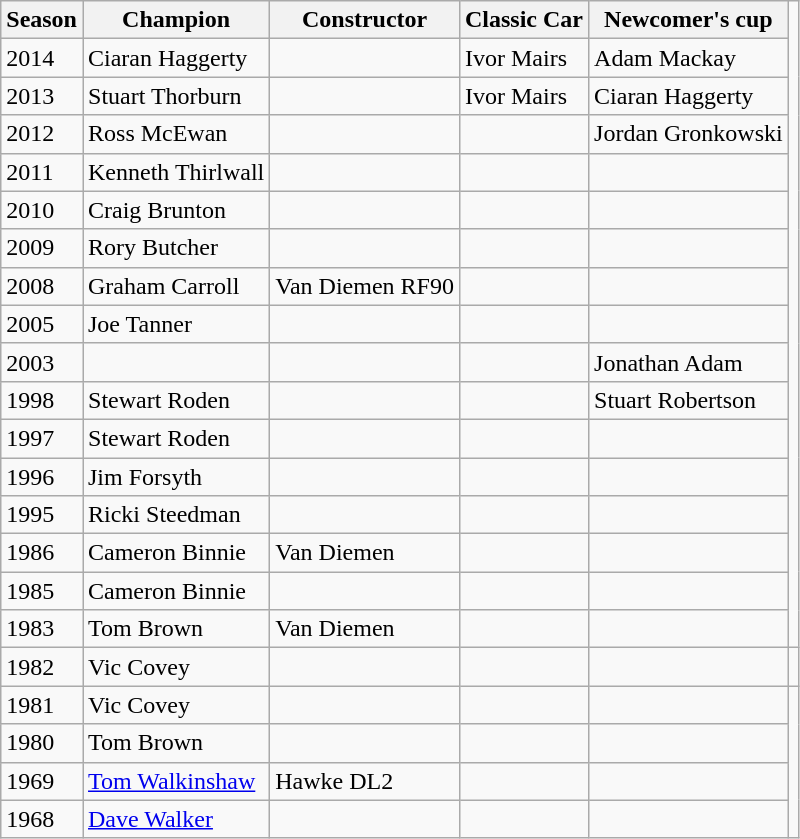<table class="wikitable">
<tr>
<th>Season</th>
<th>Champion</th>
<th>Constructor</th>
<th>Classic Car</th>
<th>Newcomer's cup</th>
</tr>
<tr>
<td>2014</td>
<td>Ciaran Haggerty</td>
<td></td>
<td>Ivor Mairs</td>
<td>Adam Mackay</td>
</tr>
<tr>
<td>2013</td>
<td>Stuart Thorburn</td>
<td></td>
<td>Ivor Mairs</td>
<td>Ciaran Haggerty</td>
</tr>
<tr>
<td>2012</td>
<td>Ross McEwan</td>
<td></td>
<td></td>
<td>Jordan Gronkowski</td>
</tr>
<tr>
<td>2011</td>
<td>Kenneth Thirlwall</td>
<td></td>
<td></td>
<td></td>
</tr>
<tr>
<td>2010</td>
<td>Craig Brunton</td>
<td></td>
<td></td>
<td></td>
</tr>
<tr>
<td>2009</td>
<td>Rory Butcher</td>
<td></td>
<td></td>
<td></td>
</tr>
<tr>
<td>2008</td>
<td>Graham Carroll</td>
<td>Van Diemen RF90</td>
<td></td>
<td></td>
</tr>
<tr>
<td>2005</td>
<td>Joe Tanner</td>
<td></td>
<td></td>
<td></td>
</tr>
<tr>
<td>2003</td>
<td></td>
<td></td>
<td></td>
<td>Jonathan Adam</td>
</tr>
<tr>
<td>1998</td>
<td>Stewart Roden</td>
<td></td>
<td></td>
<td>Stuart Robertson</td>
</tr>
<tr>
<td>1997</td>
<td>Stewart Roden</td>
<td></td>
<td></td>
<td></td>
</tr>
<tr>
<td>1996</td>
<td>Jim Forsyth</td>
<td></td>
<td></td>
<td></td>
</tr>
<tr>
<td>1995</td>
<td>Ricki Steedman</td>
<td></td>
<td></td>
<td></td>
</tr>
<tr>
<td>1986</td>
<td>Cameron Binnie</td>
<td>Van Diemen</td>
<td></td>
<td></td>
</tr>
<tr>
<td>1985</td>
<td>Cameron Binnie</td>
<td></td>
<td></td>
<td></td>
</tr>
<tr>
<td>1983</td>
<td>Tom Brown</td>
<td>Van Diemen</td>
<td></td>
<td></td>
</tr>
<tr>
<td>1982</td>
<td>Vic Covey</td>
<td></td>
<td></td>
<td></td>
<td></td>
</tr>
<tr>
<td>1981</td>
<td>Vic Covey</td>
<td></td>
<td></td>
<td></td>
</tr>
<tr>
<td>1980</td>
<td>Tom Brown</td>
<td></td>
<td></td>
<td></td>
</tr>
<tr>
<td>1969</td>
<td><a href='#'>Tom Walkinshaw</a></td>
<td>Hawke DL2</td>
<td></td>
<td></td>
</tr>
<tr>
<td>1968</td>
<td><a href='#'>Dave Walker</a></td>
<td></td>
<td></td>
<td></td>
</tr>
</table>
